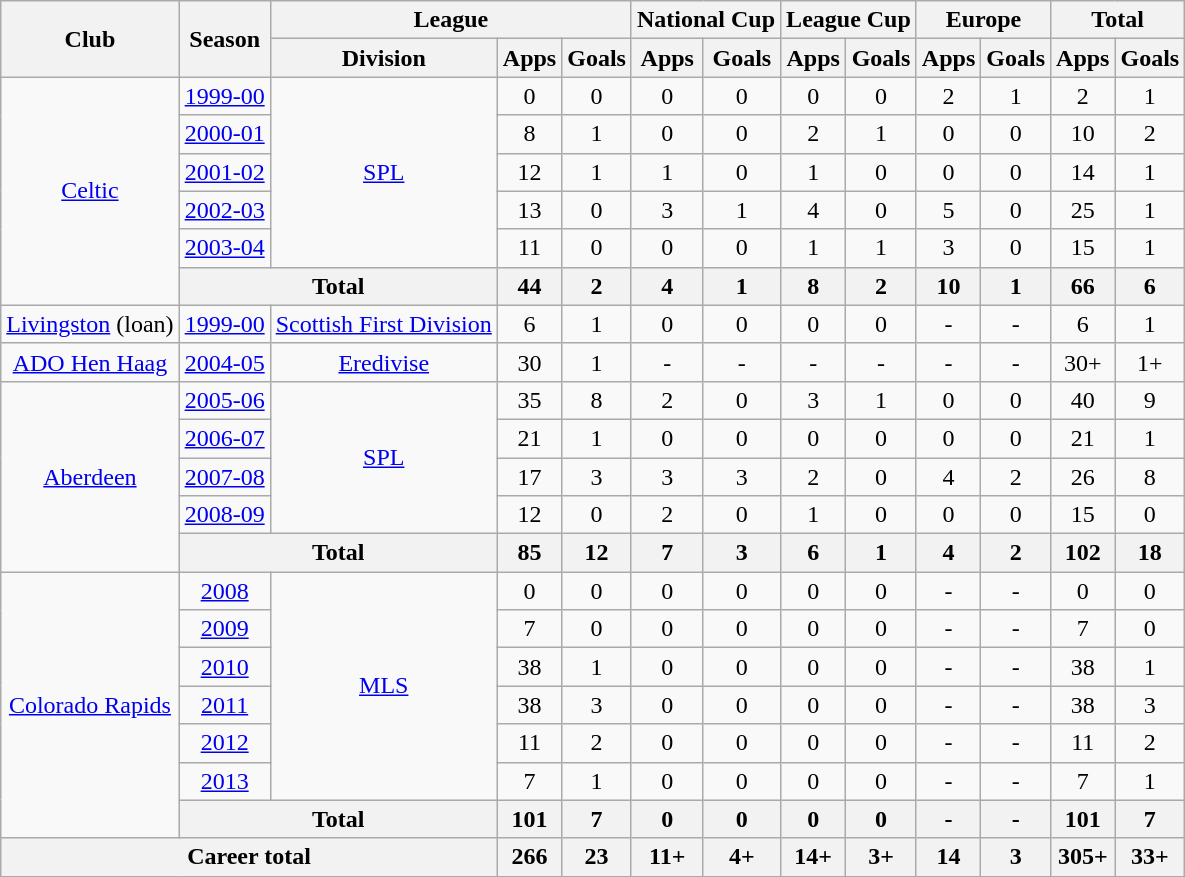<table class="wikitable" style="text-align:center">
<tr>
<th rowspan="2">Club</th>
<th rowspan="2">Season</th>
<th colspan="3">League</th>
<th colspan="2">National Cup</th>
<th colspan="2">League Cup</th>
<th colspan="2">Europe</th>
<th colspan="2">Total</th>
</tr>
<tr>
<th>Division</th>
<th>Apps</th>
<th>Goals</th>
<th>Apps</th>
<th>Goals</th>
<th>Apps</th>
<th>Goals</th>
<th>Apps</th>
<th>Goals</th>
<th>Apps</th>
<th>Goals</th>
</tr>
<tr>
<td rowspan="6"><a href='#'>Celtic</a></td>
<td><a href='#'>1999-00</a></td>
<td rowspan="5"><a href='#'>SPL</a></td>
<td>0</td>
<td>0</td>
<td>0</td>
<td>0</td>
<td>0</td>
<td>0</td>
<td>2</td>
<td>1</td>
<td>2</td>
<td>1</td>
</tr>
<tr>
<td><a href='#'>2000-01</a></td>
<td>8</td>
<td>1</td>
<td>0</td>
<td>0</td>
<td>2</td>
<td>1</td>
<td>0</td>
<td>0</td>
<td>10</td>
<td>2</td>
</tr>
<tr>
<td><a href='#'>2001-02</a></td>
<td>12</td>
<td>1</td>
<td>1</td>
<td>0</td>
<td>1</td>
<td>0</td>
<td>0</td>
<td>0</td>
<td>14</td>
<td>1</td>
</tr>
<tr>
<td><a href='#'>2002-03</a></td>
<td>13</td>
<td>0</td>
<td>3</td>
<td>1</td>
<td>4</td>
<td>0</td>
<td>5</td>
<td>0</td>
<td>25</td>
<td>1</td>
</tr>
<tr>
<td><a href='#'>2003-04</a></td>
<td>11</td>
<td>0</td>
<td>0</td>
<td>0</td>
<td>1</td>
<td>1</td>
<td>3</td>
<td>0</td>
<td>15</td>
<td>1</td>
</tr>
<tr>
<th colspan="2">Total</th>
<th>44</th>
<th>2</th>
<th>4</th>
<th>1</th>
<th>8</th>
<th>2</th>
<th>10</th>
<th>1</th>
<th>66</th>
<th>6</th>
</tr>
<tr>
<td><a href='#'>Livingston</a> (loan)</td>
<td><a href='#'>1999-00</a></td>
<td><a href='#'>Scottish First Division</a></td>
<td>6</td>
<td>1</td>
<td>0</td>
<td>0</td>
<td>0</td>
<td>0</td>
<td>-</td>
<td>-</td>
<td>6</td>
<td>1</td>
</tr>
<tr>
<td><a href='#'>ADO Hen Haag</a></td>
<td><a href='#'>2004-05</a></td>
<td><a href='#'>Eredivise</a></td>
<td>30</td>
<td>1</td>
<td>-</td>
<td>-</td>
<td>-</td>
<td>-</td>
<td>-</td>
<td>-</td>
<td>30+</td>
<td>1+</td>
</tr>
<tr>
<td rowspan="5"><a href='#'>Aberdeen</a></td>
<td><a href='#'>2005-06</a></td>
<td rowspan="4"><a href='#'>SPL</a></td>
<td>35</td>
<td>8</td>
<td>2</td>
<td>0</td>
<td>3</td>
<td>1</td>
<td>0</td>
<td>0</td>
<td>40</td>
<td>9</td>
</tr>
<tr>
<td><a href='#'>2006-07</a></td>
<td>21</td>
<td>1</td>
<td>0</td>
<td>0</td>
<td>0</td>
<td>0</td>
<td>0</td>
<td>0</td>
<td>21</td>
<td>1</td>
</tr>
<tr>
<td><a href='#'>2007-08</a></td>
<td>17</td>
<td>3</td>
<td>3</td>
<td>3</td>
<td>2</td>
<td>0</td>
<td>4</td>
<td>2</td>
<td>26</td>
<td>8</td>
</tr>
<tr>
<td><a href='#'>2008-09</a></td>
<td>12</td>
<td>0</td>
<td>2</td>
<td>0</td>
<td>1</td>
<td>0</td>
<td>0</td>
<td>0</td>
<td>15</td>
<td>0</td>
</tr>
<tr>
<th colspan="2">Total</th>
<th>85</th>
<th>12</th>
<th>7</th>
<th>3</th>
<th>6</th>
<th>1</th>
<th>4</th>
<th>2</th>
<th>102</th>
<th>18</th>
</tr>
<tr>
<td rowspan="7"><a href='#'>Colorado Rapids</a></td>
<td><a href='#'>2008</a></td>
<td rowspan="6"><a href='#'>MLS</a></td>
<td>0</td>
<td>0</td>
<td>0</td>
<td>0</td>
<td>0</td>
<td>0</td>
<td>-</td>
<td>-</td>
<td>0</td>
<td>0</td>
</tr>
<tr>
<td><a href='#'>2009</a></td>
<td>7</td>
<td>0</td>
<td>0</td>
<td>0</td>
<td>0</td>
<td>0</td>
<td>-</td>
<td>-</td>
<td>7</td>
<td>0</td>
</tr>
<tr>
<td><a href='#'>2010</a></td>
<td>38</td>
<td>1</td>
<td>0</td>
<td>0</td>
<td>0</td>
<td>0</td>
<td>-</td>
<td>-</td>
<td>38</td>
<td>1</td>
</tr>
<tr>
<td><a href='#'>2011</a></td>
<td>38</td>
<td>3</td>
<td>0</td>
<td>0</td>
<td>0</td>
<td>0</td>
<td>-</td>
<td>-</td>
<td>38</td>
<td>3</td>
</tr>
<tr>
<td><a href='#'>2012</a></td>
<td>11</td>
<td>2</td>
<td>0</td>
<td>0</td>
<td>0</td>
<td>0</td>
<td>-</td>
<td>-</td>
<td>11</td>
<td>2</td>
</tr>
<tr>
<td><a href='#'>2013</a></td>
<td>7</td>
<td>1</td>
<td>0</td>
<td>0</td>
<td>0</td>
<td>0</td>
<td>-</td>
<td>-</td>
<td>7</td>
<td>1</td>
</tr>
<tr>
<th colspan="2">Total</th>
<th>101</th>
<th>7</th>
<th>0</th>
<th>0</th>
<th>0</th>
<th>0</th>
<th>-</th>
<th>-</th>
<th>101</th>
<th>7</th>
</tr>
<tr>
<th colspan="3">Career total</th>
<th>266</th>
<th>23</th>
<th>11+</th>
<th>4+</th>
<th>14+</th>
<th>3+</th>
<th>14</th>
<th>3</th>
<th>305+</th>
<th>33+</th>
</tr>
</table>
